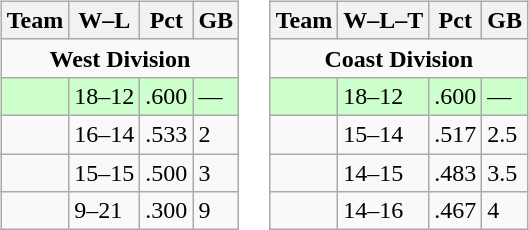<table>
<tr>
<td><br><table class="wikitable">
<tr>
<th>Team</th>
<th>W–L</th>
<th>Pct</th>
<th>GB</th>
</tr>
<tr>
<td colspan="6" align="center"><strong>West Division</strong></td>
</tr>
<tr bgcolor=#ccffcc>
<td></td>
<td>18–12</td>
<td>.600</td>
<td>—</td>
</tr>
<tr>
<td></td>
<td>16–14</td>
<td>.533</td>
<td>2</td>
</tr>
<tr>
<td></td>
<td>15–15</td>
<td>.500</td>
<td>3</td>
</tr>
<tr>
<td></td>
<td>9–21</td>
<td>.300</td>
<td>9</td>
</tr>
</table>
</td>
<td><br><table class="wikitable">
<tr>
<th>Team</th>
<th>W–L–T</th>
<th>Pct</th>
<th>GB</th>
</tr>
<tr>
<td colspan="6" align="center"><strong>Coast Division</strong></td>
</tr>
<tr bgcolor=#ccffcc>
<td></td>
<td>18–12</td>
<td>.600</td>
<td>—</td>
</tr>
<tr>
<td></td>
<td>15–14</td>
<td>.517</td>
<td>2.5</td>
</tr>
<tr>
<td></td>
<td>14–15</td>
<td>.483</td>
<td>3.5</td>
</tr>
<tr>
<td></td>
<td>14–16</td>
<td>.467</td>
<td>4</td>
</tr>
</table>
</td>
</tr>
</table>
